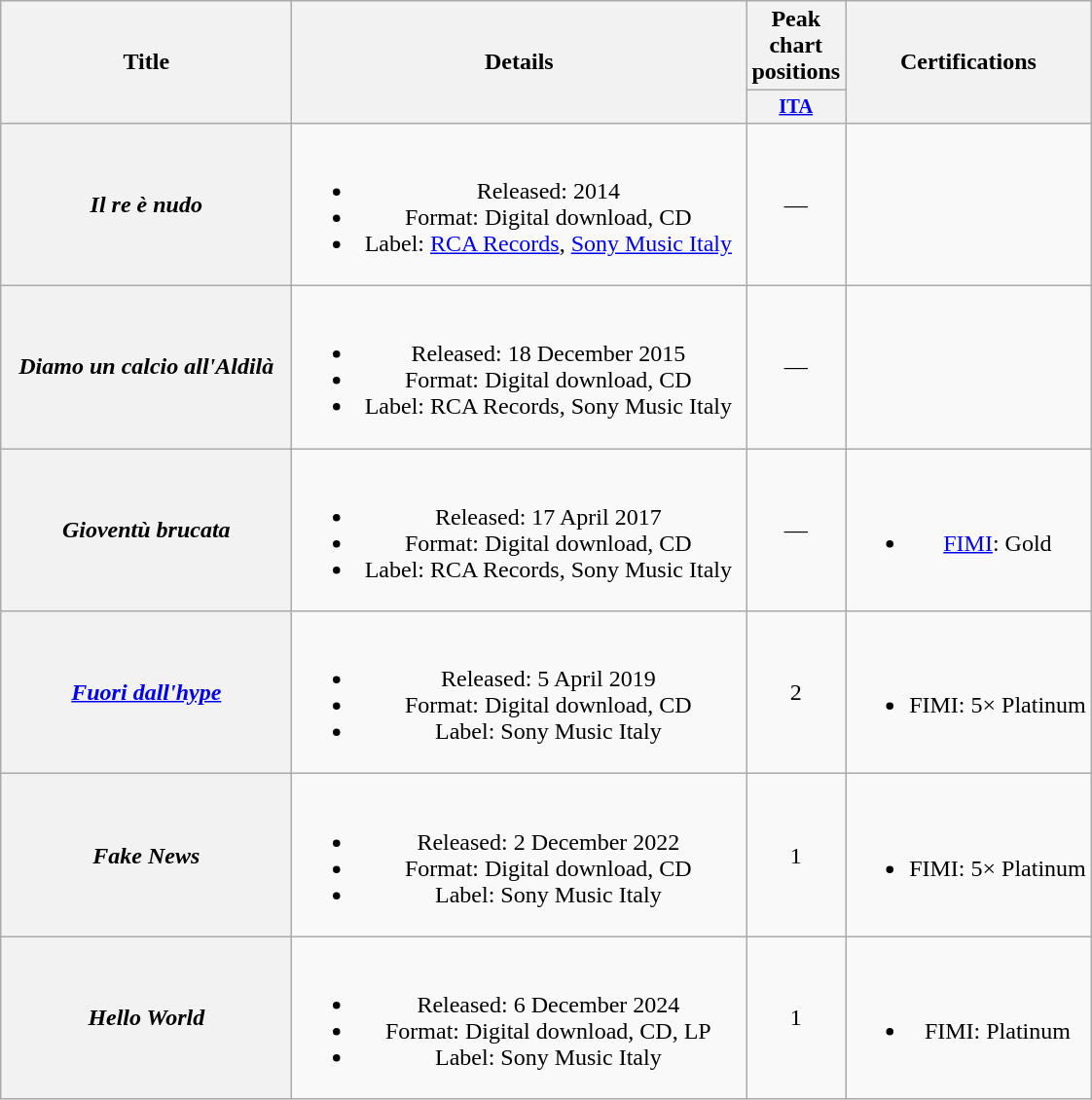<table class="wikitable plainrowheaders" style="text-align:center;">
<tr>
<th scope="col" rowspan="2" style="width:12em;">Title</th>
<th scope="col" rowspan="2" style="width:19em;">Details</th>
<th scope="col" colspan="1">Peak chart positions</th>
<th scope="col" rowspan="2">Certifications</th>
</tr>
<tr>
<th scope="col" style="width:3em;font-size:85%;"><a href='#'>ITA</a><br></th>
</tr>
<tr>
<th scope="row"><em>Il re è nudo</em></th>
<td><br><ul><li>Released: 2014</li><li>Format: Digital download, CD</li><li>Label: <a href='#'>RCA Records</a>, <a href='#'>Sony Music Italy</a></li></ul></td>
<td>—</td>
<td></td>
</tr>
<tr>
<th scope="row"><em>Diamo un calcio all'Aldilà</em></th>
<td><br><ul><li>Released: 18 December 2015</li><li>Format: Digital download, CD</li><li>Label: RCA Records, Sony Music Italy</li></ul></td>
<td>—</td>
<td></td>
</tr>
<tr>
<th scope="row"><em>Gioventù brucata</em></th>
<td><br><ul><li>Released: 17 April 2017</li><li>Format: Digital download, CD</li><li>Label: RCA Records, Sony Music Italy</li></ul></td>
<td>—</td>
<td><br><ul><li><a href='#'>FIMI</a>: Gold</li></ul></td>
</tr>
<tr>
<th scope="row"><em><a href='#'>Fuori dall'hype</a></em></th>
<td><br><ul><li>Released: 5 April 2019</li><li>Format: Digital download, CD</li><li>Label: Sony Music Italy</li></ul></td>
<td>2</td>
<td><br><ul><li>FIMI: 5× Platinum</li></ul></td>
</tr>
<tr>
<th scope="row"><em>Fake News</em></th>
<td><br><ul><li>Released: 2 December 2022</li><li>Format: Digital download, CD</li><li>Label: Sony Music Italy</li></ul></td>
<td>1</td>
<td><br><ul><li>FIMI: 5× Platinum</li></ul></td>
</tr>
<tr>
<th scope="row"><em>Hello World</em></th>
<td><br><ul><li>Released: 6 December 2024</li><li>Format: Digital download, CD, LP</li><li>Label: Sony Music Italy</li></ul></td>
<td>1</td>
<td><br><ul><li>FIMI: Platinum</li></ul></td>
</tr>
</table>
